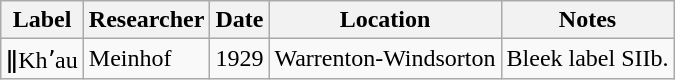<table class=wikitable>
<tr>
<th>Label</th>
<th>Researcher</th>
<th>Date</th>
<th>Location</th>
<th>Notes</th>
</tr>
<tr>
<td>ǁKhʼau</td>
<td>Meinhof</td>
<td>1929</td>
<td>Warrenton-Windsorton</td>
<td>Bleek label SIIb.</td>
</tr>
</table>
